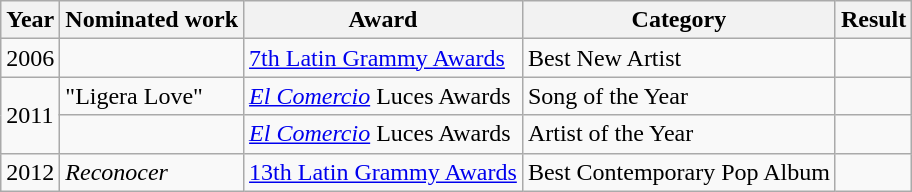<table class="wikitable" style="font-size:100%;">
<tr>
<th>Year</th>
<th>Nominated work</th>
<th>Award</th>
<th>Category</th>
<th>Result</th>
</tr>
<tr>
<td>2006</td>
<td></td>
<td><a href='#'>7th Latin Grammy Awards</a></td>
<td>Best New Artist</td>
<td></td>
</tr>
<tr>
<td rowspan=2>2011</td>
<td>"Ligera Love"</td>
<td><em><a href='#'>El Comercio</a></em> Luces Awards</td>
<td>Song of the Year</td>
<td></td>
</tr>
<tr>
<td></td>
<td><em><a href='#'>El Comercio</a></em> Luces Awards</td>
<td>Artist of the Year</td>
<td></td>
</tr>
<tr>
<td>2012</td>
<td><em>Reconocer</em></td>
<td><a href='#'>13th Latin Grammy Awards</a></td>
<td>Best Contemporary Pop Album</td>
<td></td>
</tr>
</table>
